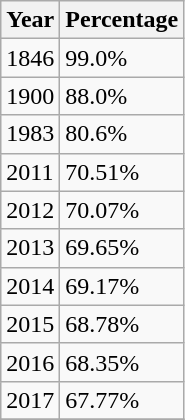<table class="wikitable right">
<tr>
<th scope=col>Year</th>
<th scope=col>Percentage</th>
</tr>
<tr>
<td>1846</td>
<td>99.0% </td>
</tr>
<tr>
<td>1900</td>
<td>88.0%</td>
</tr>
<tr>
<td>1983</td>
<td>80.6%</td>
</tr>
<tr>
<td>2011</td>
<td>70.51%</td>
</tr>
<tr>
<td>2012</td>
<td>70.07%</td>
</tr>
<tr>
<td>2013</td>
<td>69.65%</td>
</tr>
<tr>
<td>2014</td>
<td>69.17%</td>
</tr>
<tr>
<td>2015</td>
<td>68.78%</td>
</tr>
<tr>
<td>2016</td>
<td>68.35%</td>
</tr>
<tr>
<td>2017</td>
<td>67.77%</td>
</tr>
<tr>
</tr>
</table>
